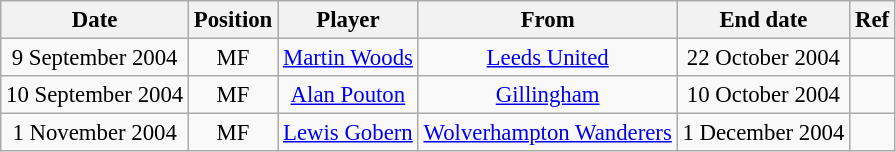<table class="wikitable" style="font-size: 95%; text-align: center;">
<tr>
<th>Date</th>
<th>Position</th>
<th>Player</th>
<th>From</th>
<th>End date</th>
<th>Ref</th>
</tr>
<tr>
<td>9 September 2004</td>
<td>MF</td>
<td><a href='#'>Martin Woods</a></td>
<td><a href='#'>Leeds United</a></td>
<td>22 October 2004</td>
<td></td>
</tr>
<tr>
<td>10 September 2004</td>
<td>MF</td>
<td><a href='#'>Alan Pouton</a></td>
<td><a href='#'>Gillingham</a></td>
<td>10 October 2004</td>
<td></td>
</tr>
<tr>
<td>1 November 2004</td>
<td>MF</td>
<td><a href='#'>Lewis Gobern</a></td>
<td><a href='#'>Wolverhampton Wanderers</a></td>
<td>1 December 2004</td>
<td></td>
</tr>
</table>
